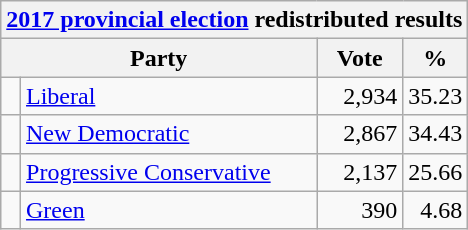<table class="wikitable">
<tr>
<th colspan="4"><a href='#'>2017 provincial election</a> redistributed results</th>
</tr>
<tr>
<th bgcolor="#DDDDFF" width="130px" colspan="2">Party</th>
<th bgcolor="#DDDDFF" width="50px">Vote</th>
<th bgcolor="#DDDDFF" width="30px">%</th>
</tr>
<tr>
<td> </td>
<td><a href='#'>Liberal</a></td>
<td align=right>2,934</td>
<td align=right>35.23</td>
</tr>
<tr>
<td> </td>
<td><a href='#'>New Democratic</a></td>
<td align=right>2,867</td>
<td align=right>34.43</td>
</tr>
<tr>
<td> </td>
<td><a href='#'>Progressive Conservative</a></td>
<td align=right>2,137</td>
<td align=right>25.66</td>
</tr>
<tr>
<td> </td>
<td><a href='#'>Green</a></td>
<td align=right>390</td>
<td align=right>4.68</td>
</tr>
</table>
